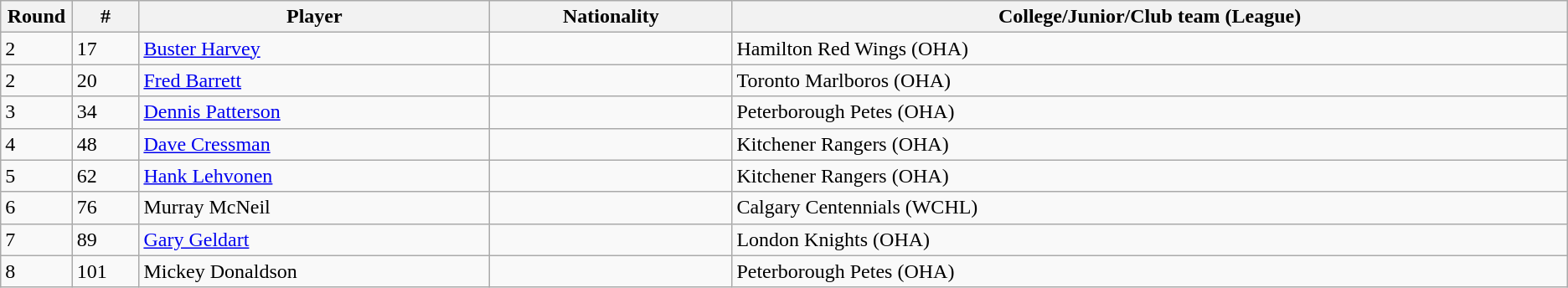<table class="wikitable">
<tr align="center">
<th bgcolor="#DDDDFF" width="4.0%">Round</th>
<th bgcolor="#DDDDFF" width="4.0%">#</th>
<th bgcolor="#DDDDFF" width="21.0%">Player</th>
<th bgcolor="#DDDDFF" width="14.5%">Nationality</th>
<th bgcolor="#DDDDFF" width="50.0%">College/Junior/Club team (League)</th>
</tr>
<tr>
<td>2</td>
<td>17</td>
<td><a href='#'>Buster Harvey</a></td>
<td></td>
<td>Hamilton Red Wings (OHA)</td>
</tr>
<tr>
<td>2</td>
<td>20</td>
<td><a href='#'>Fred Barrett</a></td>
<td></td>
<td>Toronto Marlboros (OHA)</td>
</tr>
<tr>
<td>3</td>
<td>34</td>
<td><a href='#'>Dennis Patterson</a></td>
<td></td>
<td>Peterborough Petes (OHA)</td>
</tr>
<tr>
<td>4</td>
<td>48</td>
<td><a href='#'>Dave Cressman</a></td>
<td></td>
<td>Kitchener Rangers (OHA)</td>
</tr>
<tr>
<td>5</td>
<td>62</td>
<td><a href='#'>Hank Lehvonen</a></td>
<td></td>
<td>Kitchener Rangers (OHA)</td>
</tr>
<tr>
<td>6</td>
<td>76</td>
<td>Murray McNeil</td>
<td></td>
<td>Calgary Centennials (WCHL)</td>
</tr>
<tr>
<td>7</td>
<td>89</td>
<td><a href='#'>Gary Geldart</a></td>
<td></td>
<td>London Knights (OHA)</td>
</tr>
<tr>
<td>8</td>
<td>101</td>
<td>Mickey Donaldson</td>
<td></td>
<td>Peterborough Petes (OHA)</td>
</tr>
</table>
